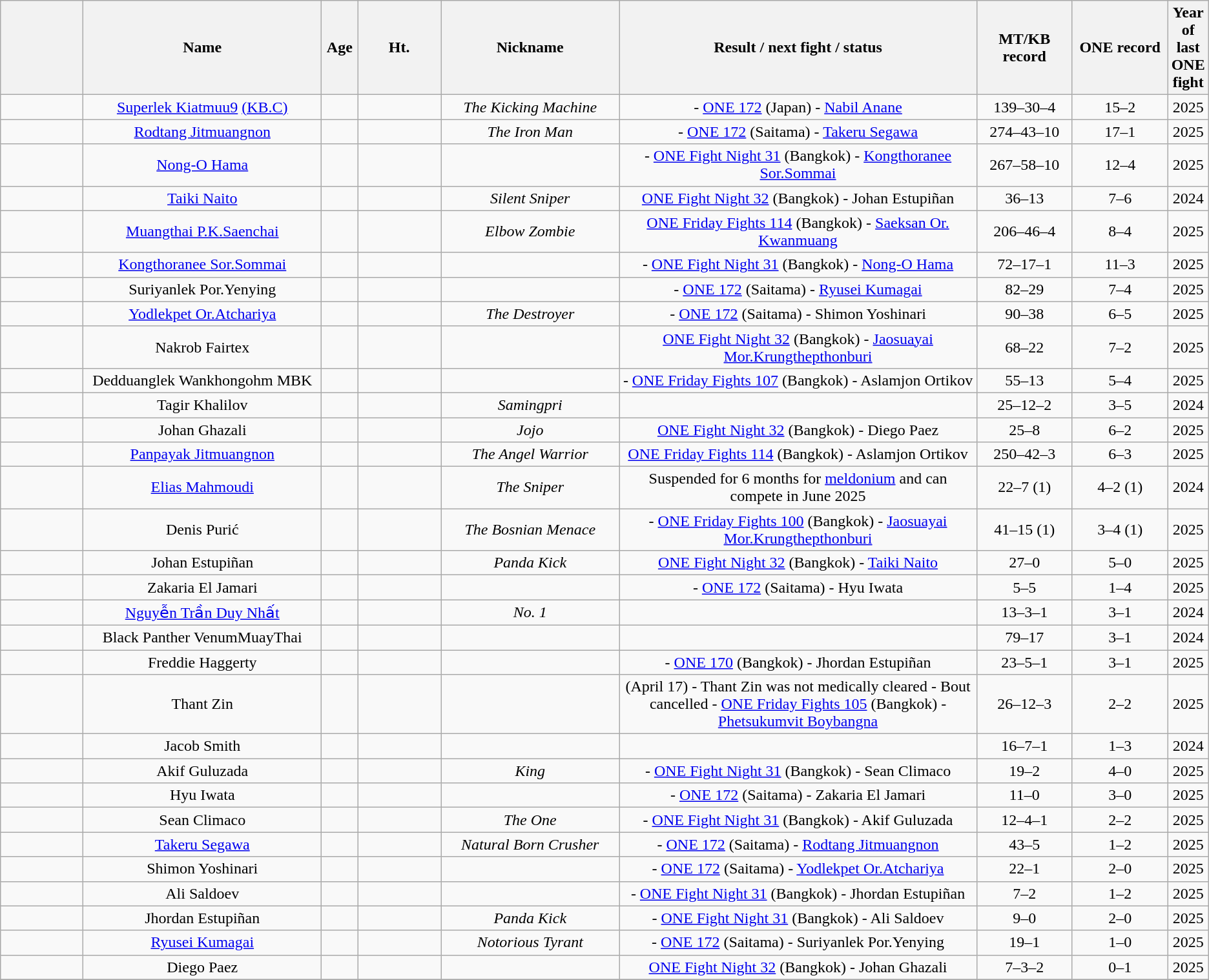<table class="wikitable sortable" style="text-align:center">
<tr>
<th width=7%></th>
<th width=20%>Name</th>
<th width=3%>Age</th>
<th width=7%>Ht.</th>
<th width=15%>Nickname</th>
<th width=30%>Result / next fight / status</th>
<th width=8%>MT/KB record</th>
<th width=8%>ONE record</th>
<th width=8%>Year of last ONE fight</th>
</tr>
<tr style="display:none;">
<td>!a</td>
<td>!a</td>
<td>!a</td>
<td>-9999</td>
</tr>
<tr>
<td></td>
<td><a href='#'>Superlek Kiatmuu9</a> <a href='#'>(KB.C)</a></td>
<td></td>
<td></td>
<td><em>The Kicking Machine</em></td>
<td> - <a href='#'>ONE 172</a> (Japan) - <a href='#'>Nabil Anane</a></td>
<td>139–30–4</td>
<td>15–2</td>
<td>2025</td>
</tr>
<tr>
<td></td>
<td><a href='#'>Rodtang Jitmuangnon</a></td>
<td></td>
<td></td>
<td><em>The Iron Man</em></td>
<td> - <a href='#'>ONE 172</a> (Saitama) - <a href='#'>Takeru Segawa</a></td>
<td>274–43–10</td>
<td>17–1</td>
<td>2025</td>
</tr>
<tr>
<td></td>
<td><a href='#'>Nong-O Hama</a></td>
<td></td>
<td></td>
<td></td>
<td> - <a href='#'>ONE Fight Night 31</a> (Bangkok) - <a href='#'>Kongthoranee Sor.Sommai</a></td>
<td>267–58–10</td>
<td>12–4</td>
<td>2025</td>
</tr>
<tr>
<td></td>
<td><a href='#'>Taiki Naito</a></td>
<td></td>
<td></td>
<td><em>Silent Sniper</em></td>
<td><a href='#'>ONE Fight Night 32</a> (Bangkok) - Johan Estupiñan</td>
<td>36–13</td>
<td>7–6</td>
<td>2024</td>
</tr>
<tr>
<td></td>
<td><a href='#'>Muangthai P.K.Saenchai</a></td>
<td></td>
<td></td>
<td><em>Elbow Zombie</em></td>
<td><a href='#'>ONE Friday Fights 114</a> (Bangkok) - <a href='#'>Saeksan Or. Kwanmuang</a></td>
<td>206–46–4</td>
<td>8–4</td>
<td>2025</td>
</tr>
<tr>
<td></td>
<td><a href='#'>Kongthoranee Sor.Sommai</a></td>
<td></td>
<td></td>
<td></td>
<td> - <a href='#'>ONE Fight Night 31</a> (Bangkok) - <a href='#'>Nong-O Hama</a></td>
<td>72–17–1</td>
<td>11–3</td>
<td>2025</td>
</tr>
<tr>
<td></td>
<td>Suriyanlek Por.Yenying</td>
<td></td>
<td></td>
<td></td>
<td> - <a href='#'>ONE 172</a> (Saitama) - <a href='#'>Ryusei Kumagai</a></td>
<td>82–29</td>
<td>7–4</td>
<td>2025</td>
</tr>
<tr>
<td></td>
<td><a href='#'>Yodlekpet Or.Atchariya</a></td>
<td></td>
<td></td>
<td><em>The Destroyer</em></td>
<td> - <a href='#'>ONE 172</a> (Saitama) - Shimon Yoshinari</td>
<td>90–38</td>
<td>6–5</td>
<td>2025</td>
</tr>
<tr>
<td></td>
<td>Nakrob Fairtex</td>
<td></td>
<td></td>
<td></td>
<td><a href='#'>ONE Fight Night 32</a> (Bangkok) - <a href='#'>Jaosuayai Mor.Krungthepthonburi</a></td>
<td>68–22</td>
<td>7–2</td>
<td>2025</td>
</tr>
<tr>
<td></td>
<td>Dedduanglek Wankhongohm MBK</td>
<td></td>
<td></td>
<td></td>
<td> - <a href='#'>ONE Friday Fights 107</a> (Bangkok) - Aslamjon Ortikov</td>
<td>55–13</td>
<td>5–4</td>
<td>2025</td>
</tr>
<tr>
<td></td>
<td>Tagir Khalilov</td>
<td></td>
<td></td>
<td><em>Samingpri</em></td>
<td></td>
<td>25–12–2</td>
<td>3–5</td>
<td>2024</td>
</tr>
<tr>
<td></td>
<td>Johan Ghazali</td>
<td></td>
<td></td>
<td><em>Jojo</em></td>
<td><a href='#'>ONE Fight Night 32</a> (Bangkok) - Diego Paez</td>
<td>25–8</td>
<td>6–2</td>
<td>2025</td>
</tr>
<tr>
<td></td>
<td><a href='#'>Panpayak Jitmuangnon</a></td>
<td></td>
<td></td>
<td><em>The Angel Warrior</em></td>
<td><a href='#'>ONE Friday Fights 114</a> (Bangkok) - Aslamjon Ortikov</td>
<td>250–42–3</td>
<td>6–3</td>
<td>2025</td>
</tr>
<tr>
<td></td>
<td><a href='#'>Elias Mahmoudi</a></td>
<td></td>
<td></td>
<td><em>The Sniper</em></td>
<td>Suspended for 6 months for <a href='#'>meldonium</a> and can compete in June 2025</td>
<td>22–7 (1)</td>
<td>4–2 (1)</td>
<td>2024</td>
</tr>
<tr>
<td></td>
<td>Denis Purić</td>
<td></td>
<td></td>
<td><em>The Bosnian Menace</em></td>
<td> - <a href='#'>ONE Friday Fights 100</a> (Bangkok) - <a href='#'>Jaosuayai Mor.Krungthepthonburi</a></td>
<td>41–15 (1)</td>
<td>3–4 (1)</td>
<td>2025</td>
</tr>
<tr>
<td></td>
<td>Johan Estupiñan</td>
<td></td>
<td></td>
<td><em>Panda Kick</em></td>
<td><a href='#'>ONE Fight Night 32</a> (Bangkok) - <a href='#'>Taiki Naito</a></td>
<td>27–0</td>
<td>5–0</td>
<td>2025</td>
</tr>
<tr>
<td></td>
<td>Zakaria El Jamari</td>
<td></td>
<td></td>
<td></td>
<td> - <a href='#'>ONE 172</a> (Saitama) - Hyu Iwata</td>
<td>5–5</td>
<td>1–4</td>
<td>2025</td>
</tr>
<tr>
<td></td>
<td><a href='#'>Nguyễn Trần Duy Nhất</a></td>
<td></td>
<td></td>
<td><em>No. 1</em></td>
<td></td>
<td>13–3–1</td>
<td>3–1</td>
<td>2024</td>
</tr>
<tr>
<td></td>
<td>Black Panther VenumMuayThai</td>
<td></td>
<td></td>
<td></td>
<td></td>
<td>79–17</td>
<td>3–1</td>
<td>2024</td>
</tr>
<tr>
<td></td>
<td>Freddie Haggerty</td>
<td></td>
<td></td>
<td></td>
<td> - <a href='#'>ONE 170</a> (Bangkok) - Jhordan Estupiñan</td>
<td>23–5–1</td>
<td>3–1</td>
<td>2025</td>
</tr>
<tr>
<td></td>
<td>Thant Zin</td>
<td></td>
<td></td>
<td></td>
<td>(April 17) - Thant Zin was not medically cleared - Bout cancelled - <a href='#'>ONE Friday Fights 105</a> (Bangkok) - <a href='#'>Phetsukumvit Boybangna</a></td>
<td>26–12–3</td>
<td>2–2</td>
<td>2025</td>
</tr>
<tr>
<td></td>
<td>Jacob Smith</td>
<td></td>
<td></td>
<td></td>
<td></td>
<td>16–7–1</td>
<td>1–3</td>
<td>2024</td>
</tr>
<tr>
<td></td>
<td>Akif Guluzada</td>
<td></td>
<td></td>
<td><em>King</em></td>
<td> - <a href='#'>ONE Fight Night 31</a> (Bangkok) - Sean Climaco</td>
<td>19–2</td>
<td>4–0</td>
<td>2025</td>
</tr>
<tr>
<td></td>
<td>Hyu Iwata</td>
<td></td>
<td></td>
<td></td>
<td> - <a href='#'>ONE 172</a> (Saitama) - Zakaria El Jamari</td>
<td>11–0</td>
<td>3–0</td>
<td>2025</td>
</tr>
<tr>
<td></td>
<td>Sean Climaco</td>
<td></td>
<td></td>
<td><em>The One</em></td>
<td> - <a href='#'>ONE Fight Night 31</a> (Bangkok) - Akif Guluzada</td>
<td>12–4–1</td>
<td>2–2</td>
<td>2025</td>
</tr>
<tr>
<td></td>
<td><a href='#'>Takeru Segawa</a></td>
<td></td>
<td></td>
<td><em>Natural Born Crusher</em></td>
<td> - <a href='#'>ONE 172</a> (Saitama) - <a href='#'>Rodtang Jitmuangnon</a></td>
<td>43–5</td>
<td>1–2</td>
<td>2025</td>
</tr>
<tr>
<td></td>
<td>Shimon Yoshinari</td>
<td></td>
<td></td>
<td></td>
<td> - <a href='#'>ONE 172</a> (Saitama) - <a href='#'>Yodlekpet Or.Atchariya</a></td>
<td>22–1</td>
<td>2–0</td>
<td>2025</td>
</tr>
<tr>
<td></td>
<td>Ali Saldoev</td>
<td></td>
<td></td>
<td></td>
<td> - <a href='#'>ONE Fight Night 31</a> (Bangkok) - Jhordan Estupiñan</td>
<td>7–2</td>
<td>1–2</td>
<td>2025</td>
</tr>
<tr>
<td></td>
<td>Jhordan Estupiñan</td>
<td></td>
<td></td>
<td><em>Panda Kick</em></td>
<td> - <a href='#'>ONE Fight Night 31</a> (Bangkok) - Ali Saldoev</td>
<td>9–0</td>
<td>2–0</td>
<td>2025</td>
</tr>
<tr>
<td></td>
<td><a href='#'>Ryusei Kumagai</a></td>
<td></td>
<td></td>
<td><em>Notorious Tyrant</em></td>
<td> - <a href='#'>ONE 172</a> (Saitama) - Suriyanlek Por.Yenying</td>
<td>19–1</td>
<td>1–0</td>
<td>2025</td>
</tr>
<tr>
<td></td>
<td>Diego Paez</td>
<td></td>
<td></td>
<td></td>
<td><a href='#'>ONE Fight Night 32</a> (Bangkok) - Johan Ghazali</td>
<td>7–3–2</td>
<td>0–1</td>
<td>2025</td>
</tr>
<tr>
</tr>
</table>
